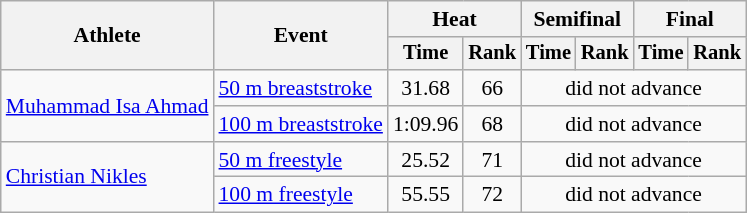<table class=wikitable style="font-size:90%">
<tr>
<th rowspan="2">Athlete</th>
<th rowspan="2">Event</th>
<th colspan="2">Heat</th>
<th colspan="2">Semifinal</th>
<th colspan="2">Final</th>
</tr>
<tr style="font-size:95%">
<th>Time</th>
<th>Rank</th>
<th>Time</th>
<th>Rank</th>
<th>Time</th>
<th>Rank</th>
</tr>
<tr align=center>
<td align=left rowspan=2><a href='#'>Muhammad Isa Ahmad</a></td>
<td align=left><a href='#'>50 m breaststroke</a></td>
<td>31.68</td>
<td>66</td>
<td colspan=4>did not advance</td>
</tr>
<tr align=center>
<td align=left><a href='#'>100 m breaststroke</a></td>
<td>1:09.96</td>
<td>68</td>
<td colspan=4>did not advance</td>
</tr>
<tr align=center>
<td align=left rowspan=2><a href='#'>Christian Nikles</a></td>
<td align=left><a href='#'>50 m freestyle</a></td>
<td>25.52</td>
<td>71</td>
<td colspan=4>did not advance</td>
</tr>
<tr align=center>
<td align=left><a href='#'>100 m freestyle</a></td>
<td>55.55</td>
<td>72</td>
<td colspan=4>did not advance</td>
</tr>
</table>
